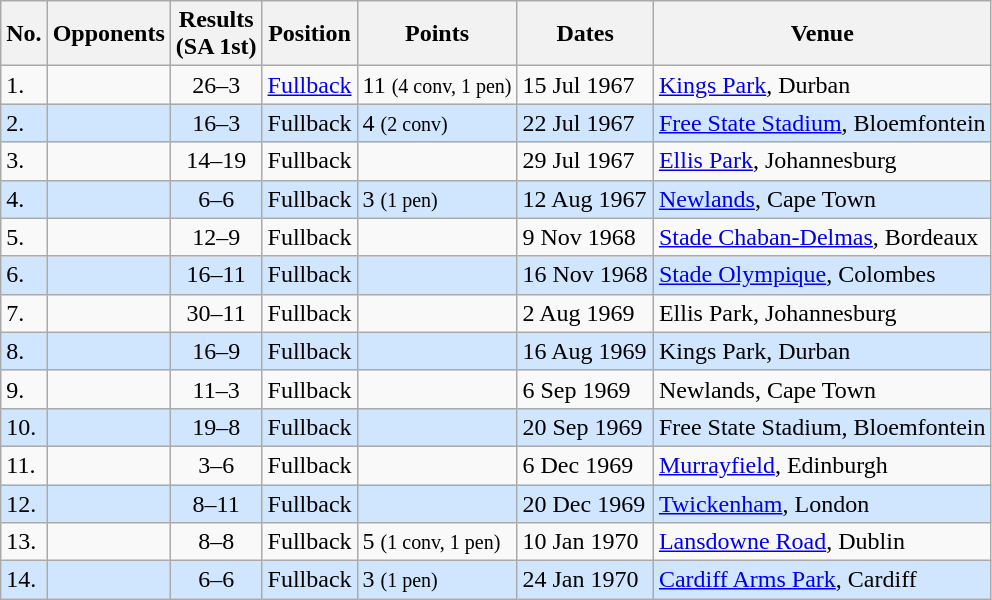<table class="wikitable sortable">
<tr>
<th>No.</th>
<th>Opponents</th>
<th>Results<br>(SA 1st)</th>
<th>Position</th>
<th>Points</th>
<th>Dates</th>
<th>Venue</th>
</tr>
<tr>
<td>1.</td>
<td></td>
<td align="center">26–3</td>
<td><a href='#'>Fullback</a></td>
<td>11 <small>(4 conv, 1 pen)</small></td>
<td>15 Jul 1967</td>
<td><a href='#'>Kings Park</a>, Durban</td>
</tr>
<tr style="background: #D0E6FF;">
<td>2.</td>
<td></td>
<td align="center">16–3</td>
<td>Fullback</td>
<td>4 <small>(2 conv)</small></td>
<td>22 Jul 1967</td>
<td><a href='#'>Free State Stadium</a>, Bloemfontein</td>
</tr>
<tr>
<td>3.</td>
<td></td>
<td align="center">14–19</td>
<td>Fullback</td>
<td></td>
<td>29 Jul 1967</td>
<td><a href='#'>Ellis Park</a>, Johannesburg</td>
</tr>
<tr style="background: #D0E6FF;">
<td>4.</td>
<td></td>
<td align="center">6–6</td>
<td>Fullback</td>
<td>3 <small>(1 pen)</small></td>
<td>12 Aug 1967</td>
<td><a href='#'>Newlands</a>, Cape Town</td>
</tr>
<tr>
<td>5.</td>
<td></td>
<td align="center">12–9</td>
<td>Fullback</td>
<td></td>
<td>9 Nov 1968</td>
<td><a href='#'>Stade Chaban-Delmas</a>, Bordeaux</td>
</tr>
<tr style="background: #D0E6FF;">
<td>6.</td>
<td></td>
<td align="center">16–11</td>
<td>Fullback</td>
<td></td>
<td>16 Nov 1968</td>
<td><a href='#'>Stade Olympique</a>, Colombes</td>
</tr>
<tr>
<td>7.</td>
<td></td>
<td align="center">30–11</td>
<td>Fullback</td>
<td></td>
<td>2 Aug 1969</td>
<td>Ellis Park, Johannesburg</td>
</tr>
<tr style="background: #D0E6FF;">
<td>8.</td>
<td></td>
<td align="center">16–9</td>
<td>Fullback</td>
<td></td>
<td>16 Aug 1969</td>
<td>Kings Park, Durban</td>
</tr>
<tr>
<td>9.</td>
<td></td>
<td align="center">11–3</td>
<td>Fullback</td>
<td></td>
<td>6 Sep 1969</td>
<td>Newlands, Cape Town</td>
</tr>
<tr style="background: #D0E6FF;">
<td>10.</td>
<td></td>
<td align="center">19–8</td>
<td>Fullback</td>
<td></td>
<td>20 Sep 1969</td>
<td>Free State Stadium, Bloemfontein</td>
</tr>
<tr>
<td>11.</td>
<td></td>
<td align="center">3–6</td>
<td>Fullback</td>
<td></td>
<td>6 Dec 1969</td>
<td><a href='#'>Murrayfield</a>, Edinburgh</td>
</tr>
<tr style="background: #D0E6FF;">
<td>12.</td>
<td></td>
<td align="center">8–11</td>
<td>Fullback</td>
<td></td>
<td>20 Dec 1969</td>
<td><a href='#'>Twickenham</a>, London</td>
</tr>
<tr>
<td>13.</td>
<td></td>
<td align="center">8–8</td>
<td>Fullback</td>
<td>5 <small>(1 conv, 1 pen)</small></td>
<td>10 Jan 1970</td>
<td><a href='#'>Lansdowne Road</a>, Dublin</td>
</tr>
<tr style="background: #D0E6FF;">
<td>14.</td>
<td></td>
<td align="center">6–6</td>
<td>Fullback</td>
<td>3 <small>(1 pen)</small></td>
<td>24 Jan 1970</td>
<td><a href='#'>Cardiff Arms Park</a>, Cardiff</td>
</tr>
</table>
